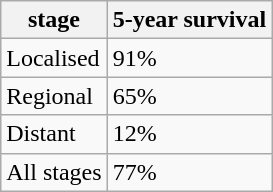<table class="wikitable">
<tr>
<th>stage</th>
<th>5-year survival</th>
</tr>
<tr>
<td>Localised</td>
<td>91%</td>
</tr>
<tr>
<td>Regional</td>
<td>65%</td>
</tr>
<tr>
<td>Distant</td>
<td>12%</td>
</tr>
<tr>
<td>All stages</td>
<td>77%</td>
</tr>
</table>
